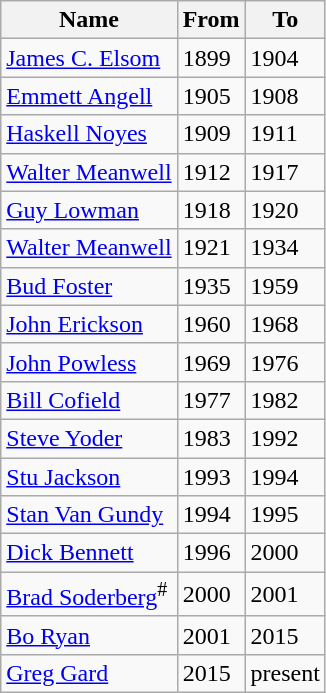<table class=wikitable>
<tr>
<th>Name</th>
<th>From</th>
<th>To</th>
</tr>
<tr>
<td><a href='#'>James C. Elsom</a></td>
<td>1899</td>
<td>1904</td>
</tr>
<tr>
<td><a href='#'>Emmett Angell</a></td>
<td>1905</td>
<td>1908</td>
</tr>
<tr>
<td><a href='#'>Haskell Noyes</a></td>
<td>1909</td>
<td>1911</td>
</tr>
<tr>
<td><a href='#'>Walter Meanwell</a></td>
<td>1912</td>
<td>1917</td>
</tr>
<tr>
<td><a href='#'>Guy Lowman</a></td>
<td>1918</td>
<td>1920</td>
</tr>
<tr>
<td><a href='#'>Walter Meanwell</a></td>
<td>1921</td>
<td>1934</td>
</tr>
<tr>
<td><a href='#'>Bud Foster</a></td>
<td>1935</td>
<td>1959</td>
</tr>
<tr>
<td><a href='#'>John Erickson</a></td>
<td>1960</td>
<td>1968</td>
</tr>
<tr>
<td><a href='#'>John Powless</a></td>
<td>1969</td>
<td>1976</td>
</tr>
<tr>
<td><a href='#'>Bill Cofield</a></td>
<td>1977</td>
<td>1982</td>
</tr>
<tr>
<td><a href='#'>Steve Yoder</a></td>
<td>1983</td>
<td>1992</td>
</tr>
<tr>
<td><a href='#'>Stu Jackson</a></td>
<td>1993</td>
<td>1994</td>
</tr>
<tr>
<td><a href='#'>Stan Van Gundy</a></td>
<td>1994</td>
<td>1995</td>
</tr>
<tr>
<td><a href='#'>Dick Bennett</a></td>
<td>1996</td>
<td>2000</td>
</tr>
<tr>
<td><a href='#'>Brad Soderberg</a><sup>#</sup></td>
<td>2000</td>
<td>2001</td>
</tr>
<tr>
<td><a href='#'>Bo Ryan</a></td>
<td>2001</td>
<td>2015</td>
</tr>
<tr>
<td><a href='#'>Greg Gard</a></td>
<td>2015</td>
<td>present</td>
</tr>
</table>
